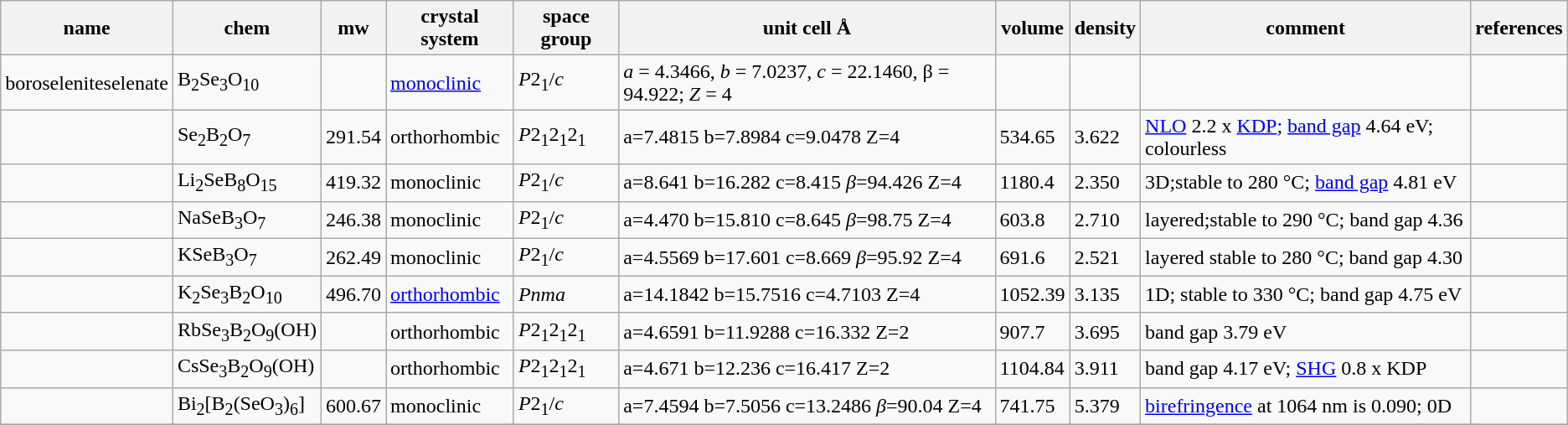<table class="wikitable">
<tr>
<th>name</th>
<th>chem</th>
<th>mw</th>
<th>crystal system</th>
<th>space group</th>
<th>unit cell Å</th>
<th>volume</th>
<th>density</th>
<th>comment</th>
<th>references</th>
</tr>
<tr>
<td>boroseleniteselenate</td>
<td>B<sub>2</sub>Se<sub>3</sub>O<sub>10</sub></td>
<td></td>
<td><a href='#'>monoclinic</a></td>
<td><em>P</em>2<sub>1</sub>/<em>c</em></td>
<td><em>a</em> = 4.3466, <em>b</em> = 7.0237, <em>c</em> = 22.1460, β = 94.922; <em>Z</em> = 4</td>
<td></td>
<td></td>
<td></td>
<td></td>
</tr>
<tr>
<td></td>
<td>Se<sub>2</sub>B<sub>2</sub>O<sub>7</sub></td>
<td>291.54</td>
<td>orthorhombic</td>
<td><em>P</em>2<sub>1</sub>2<sub>1</sub>2<sub>1</sub></td>
<td>a=7.4815 b=7.8984 c=9.0478 Z=4</td>
<td>534.65</td>
<td>3.622</td>
<td><a href='#'>NLO</a> 2.2 x <a href='#'>KDP</a>; <a href='#'>band gap</a> 4.64 eV; colourless</td>
<td></td>
</tr>
<tr>
<td></td>
<td>Li<sub>2</sub>SeB<sub>8</sub>O<sub>15</sub></td>
<td>419.32</td>
<td>monoclinic</td>
<td><em>P</em>2<sub>1</sub>/<em>c</em></td>
<td>a=8.641 b=16.282 c=8.415 <em>β</em>=94.426 Z=4</td>
<td>1180.4</td>
<td>2.350</td>
<td>3D;stable to 280 °C; <a href='#'>band gap</a> 4.81 eV</td>
<td></td>
</tr>
<tr>
<td></td>
<td>NaSeB<sub>3</sub>O<sub>7</sub></td>
<td>246.38</td>
<td>monoclinic</td>
<td><em>P</em>2<sub>1</sub>/<em>c</em></td>
<td>a=4.470 b=15.810 c=8.645 <em>β</em>=98.75 Z=4</td>
<td>603.8</td>
<td>2.710</td>
<td>layered;stable to 290 °C; band gap 4.36</td>
<td></td>
</tr>
<tr>
<td></td>
<td>KSeB<sub>3</sub>O<sub>7</sub></td>
<td>262.49</td>
<td>monoclinic</td>
<td><em>P</em>2<sub>1</sub>/<em>c</em></td>
<td>a=4.5569 b=17.601 c=8.669 <em>β</em>=95.92 Z=4</td>
<td>691.6</td>
<td>2.521</td>
<td>layered stable to 280 °C; band gap 4.30</td>
<td></td>
</tr>
<tr>
<td></td>
<td>K<sub>2</sub>Se<sub>3</sub>B<sub>2</sub>O<sub>10</sub></td>
<td>496.70</td>
<td><a href='#'>orthorhombic</a></td>
<td><em>Pnma</em></td>
<td>a=14.1842 b=15.7516 c=4.7103 Z=4</td>
<td>1052.39</td>
<td>3.135</td>
<td>1D; stable to 330 °C; band gap 4.75 eV</td>
<td></td>
</tr>
<tr>
<td></td>
<td>RbSe<sub>3</sub>B<sub>2</sub>O<sub>9</sub>(OH)</td>
<td></td>
<td>orthorhombic</td>
<td><em>P</em>2<sub>1</sub>2<sub>1</sub>2<sub>1</sub></td>
<td>a=4.6591 b=11.9288 c=16.332 Z=2</td>
<td>907.7</td>
<td>3.695</td>
<td>band gap 3.79 eV</td>
<td></td>
</tr>
<tr>
<td></td>
<td>CsSe<sub>3</sub>B<sub>2</sub>O<sub>9</sub>(OH)</td>
<td></td>
<td>orthorhombic</td>
<td><em>P</em>2<sub>1</sub>2<sub>1</sub>2<sub>1</sub></td>
<td>a=4.671 b=12.236 c=16.417 Z=2</td>
<td>1104.84</td>
<td>3.911</td>
<td>band gap 4.17 eV; <a href='#'>SHG</a> 0.8 x KDP</td>
<td></td>
</tr>
<tr>
<td></td>
<td>Bi<sub>2</sub>[B<sub>2</sub>(SeO<sub>3</sub>)<sub>6</sub>]</td>
<td>600.67</td>
<td>monoclinic</td>
<td><em>P</em>2<sub>1</sub>/<em>c</em></td>
<td>a=7.4594 b=7.5056 c=13.2486 <em>β</em>=90.04 Z=4</td>
<td>741.75</td>
<td>5.379</td>
<td><a href='#'>birefringence</a> at 1064 nm is 0.090; 0D</td>
<td></td>
</tr>
<tr>
</tr>
</table>
